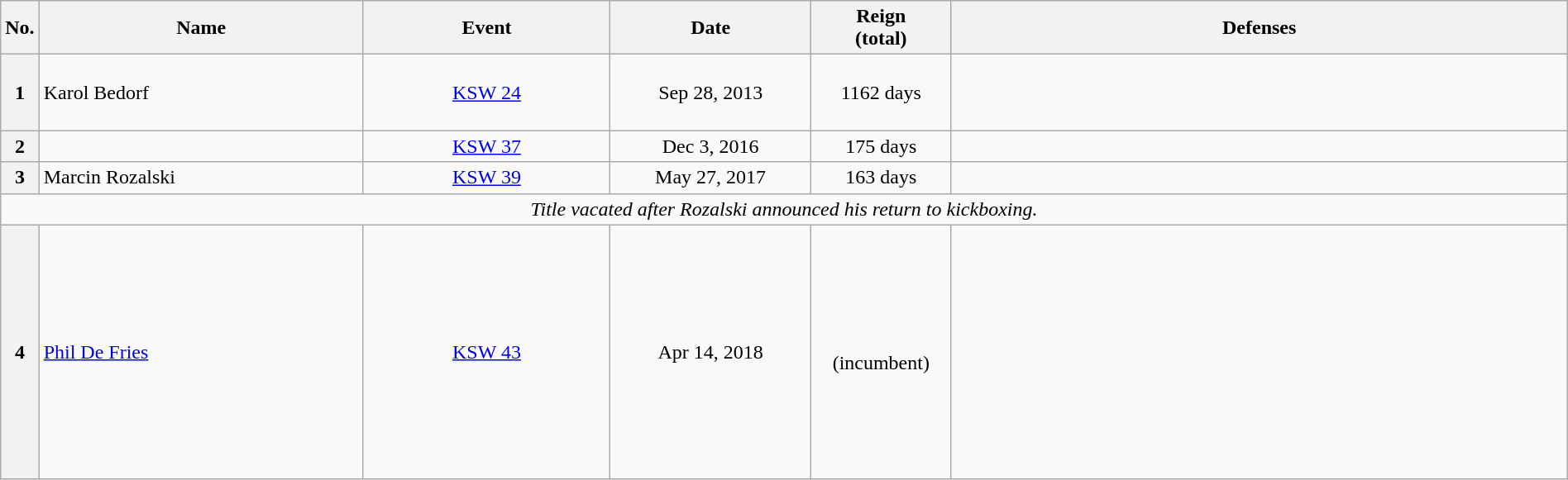<table class="wikitable" style="width:100%; font-size:100%;">
<tr>
<th style= width:1%;">No.</th>
<th style= width:21%;">Name</th>
<th style= width:16%;">Event</th>
<th style=width:13%;">Date</th>
<th style=width:9%;">Reign<br>(total)</th>
<th style= width:49%;">Defenses</th>
</tr>
<tr>
<th>1</th>
<td align=left> Karol Bedorf<br></td>
<td align=center><a href='#'>KSW 24</a><br></td>
<td align=center>Sep 28, 2013</td>
<td align=center>1162 days</td>
<td align=left><br><br>
<br>
</td>
</tr>
<tr>
<th>2</th>
<td align=left></td>
<td align=center><a href='#'>KSW 37</a><br></td>
<td align=center>Dec 3, 2016</td>
<td align=center>175 days</td>
<td align=center></td>
</tr>
<tr>
<th>3</th>
<td align=left> Marcin Rozalski</td>
<td align=center><a href='#'>KSW 39</a> <br></td>
<td align=center>May 27, 2017</td>
<td align=center>163 days</td>
<td align=center></td>
</tr>
<tr>
<td style="text-align:center;" colspan="6"><em>Title vacated after Rozalski announced his return to kickboxing.</em></td>
</tr>
<tr>
<th>4</th>
<td align=left> <a href='#'>Phil De Fries</a><br></td>
<td align=center><a href='#'>KSW 43</a><br></td>
<td align=center>Apr 14, 2018</td>
<td align=center><br>(incumbent)</td>
<td align=left><br><br>
<br>
<br><br>
<br>
<br>
<br>
<br>
<br>
<br>
</td>
</tr>
</table>
